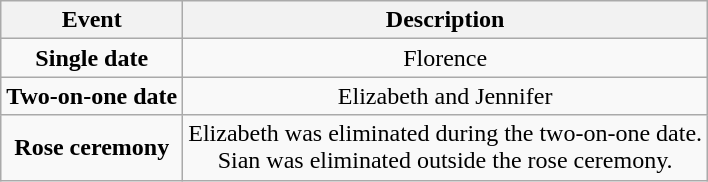<table class="wikitable sortable" style="text-align:center;">
<tr>
<th>Event</th>
<th>Description</th>
</tr>
<tr>
<td><strong>Single date</strong></td>
<td>Florence</td>
</tr>
<tr>
<td><strong>Two-on-one date</strong></td>
<td>Elizabeth and Jennifer</td>
</tr>
<tr>
<td><strong>Rose ceremony</strong></td>
<td>Elizabeth was eliminated during the two-on-one date.<br>Sian was eliminated outside the rose ceremony.</td>
</tr>
</table>
